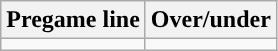<table class="wikitable">
<tr align="center">
<th>Pregame line</th>
<th>Over/under</th>
</tr>
<tr align="center">
<td></td>
<td></td>
</tr>
</table>
